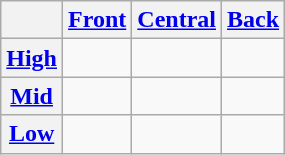<table class="wikitable" style="text-align:center">
<tr>
<th></th>
<th><a href='#'>Front</a></th>
<th><a href='#'>Central</a></th>
<th><a href='#'>Back</a></th>
</tr>
<tr>
<th><a href='#'>High</a></th>
<td></td>
<td></td>
<td></td>
</tr>
<tr>
<th><a href='#'>Mid</a></th>
<td></td>
<td></td>
<td></td>
</tr>
<tr>
<th><a href='#'>Low</a></th>
<td></td>
<td></td>
<td></td>
</tr>
</table>
